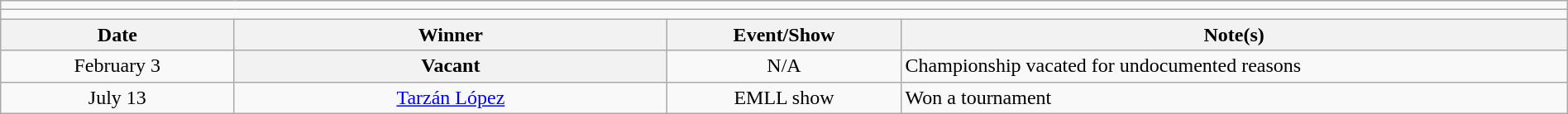<table class="wikitable" style="text-align:center; width:100%;">
<tr>
<td colspan=5></td>
</tr>
<tr>
<td colspan=5><strong></strong></td>
</tr>
<tr>
<th width=14%>Date</th>
<th width=26%>Winner</th>
<th width=14%>Event/Show</th>
<th width=40%>Note(s)</th>
</tr>
<tr>
<td>February 3</td>
<th>Vacant</th>
<td>N/A</td>
<td align=left>Championship vacated for undocumented reasons</td>
</tr>
<tr>
<td>July 13</td>
<td><a href='#'>Tarzán López</a></td>
<td>EMLL show</td>
<td align=left>Won a tournament</td>
</tr>
</table>
